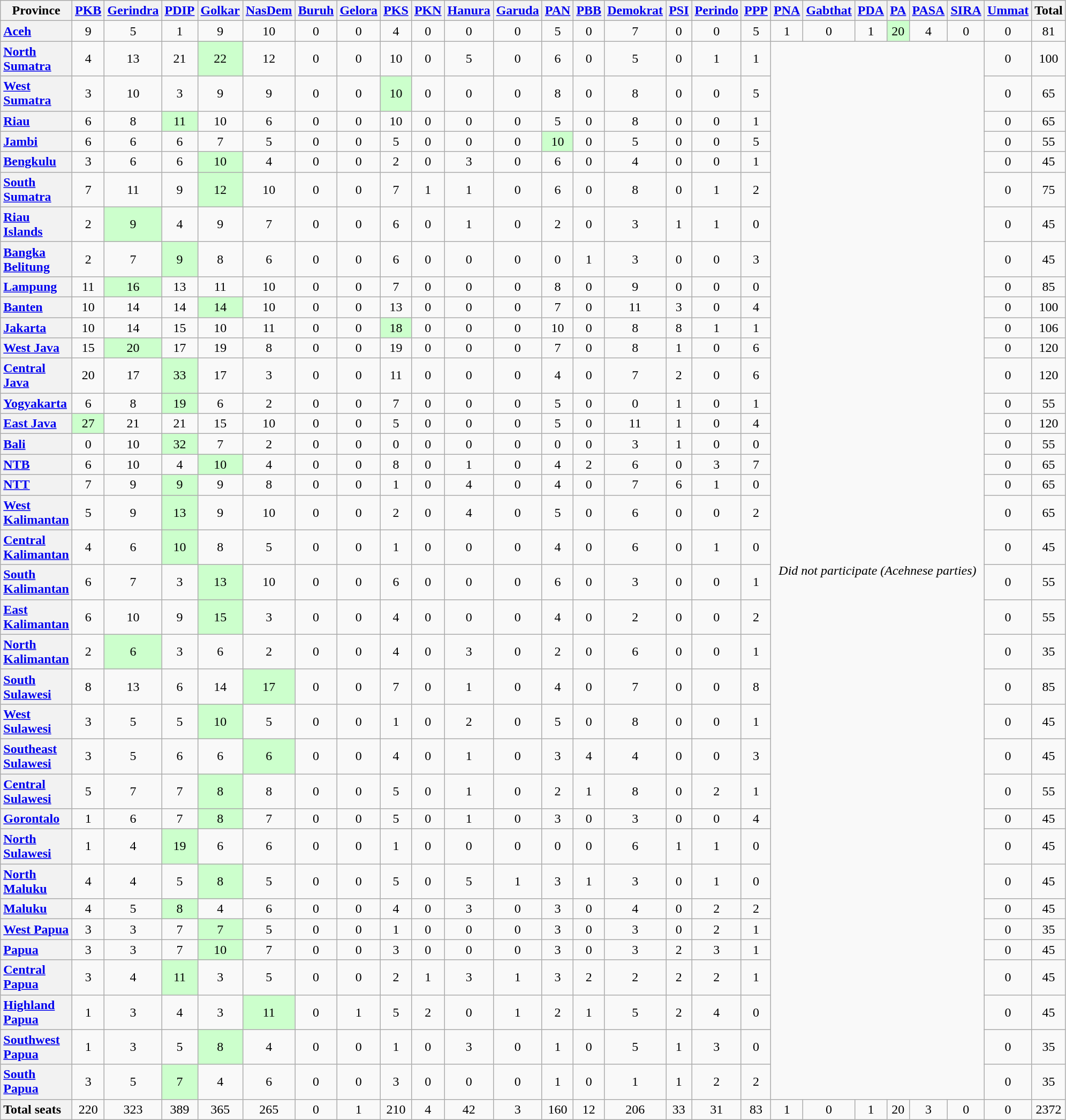<table class="wikitable sortable" style="text-align:center">
<tr>
<th scope=col>Province</th>
<th scope=col width=4%><a href='#'>PKB</a></th>
<th scope=col width=4%><a href='#'>Gerindra</a></th>
<th scope=col width=4%><a href='#'>PDIP</a></th>
<th scope=col width=4%><a href='#'>Golkar</a></th>
<th scope=col width=4%><a href='#'>NasDem</a></th>
<th scope=col width=4%><a href='#'>Buruh</a></th>
<th scope=col width=4%><a href='#'>Gelora</a></th>
<th scope=col width=4%><a href='#'>PKS</a></th>
<th scope=col width=4%><a href='#'>PKN</a></th>
<th scope=col width=4%><a href='#'>Hanura</a></th>
<th scope=col width=4%><a href='#'>Garuda</a></th>
<th scope=col width=4%><a href='#'>PAN</a></th>
<th scope=col width=4%><a href='#'>PBB</a></th>
<th scope=col width=4%><a href='#'>Demokrat</a></th>
<th scope=col width=4%><a href='#'>PSI</a></th>
<th scope=col width=4%><a href='#'>Perindo</a></th>
<th scope=col width=4%><a href='#'>PPP</a></th>
<th scope=col width=4%><a href='#'>PNA</a></th>
<th scope=col width=4%><a href='#'>Gabthat</a></th>
<th scope=col width=4%><a href='#'>PDA</a></th>
<th scope=col width=4%><a href='#'>PA</a></th>
<th scope=col width=4%><a href='#'>PASA</a></th>
<th scope=col width=4%><a href='#'>SIRA</a></th>
<th scope=col width=4%><a href='#'>Ummat</a></th>
<th scope=col width=4%>Total</th>
</tr>
<tr>
<th scope=row style="text-align:left"><a href='#'>Aceh</a></th>
<td>9</td>
<td>5</td>
<td>1</td>
<td>9</td>
<td>10</td>
<td>0</td>
<td>0</td>
<td>4</td>
<td>0</td>
<td>0</td>
<td>0</td>
<td>5</td>
<td>0</td>
<td>7</td>
<td>0</td>
<td>0</td>
<td>5</td>
<td>1</td>
<td>0</td>
<td>1</td>
<td style="background:#cfc;">20</td>
<td>4</td>
<td>0</td>
<td>0</td>
<td>81</td>
</tr>
<tr>
<th scope=row style="text-align:left"><a href='#'>North Sumatra</a></th>
<td>4</td>
<td>13</td>
<td>21</td>
<td style="background:#cfc;">22</td>
<td>12</td>
<td>0</td>
<td>0</td>
<td>10</td>
<td>0</td>
<td>5</td>
<td>0</td>
<td>6</td>
<td>0</td>
<td>5</td>
<td>0</td>
<td>1</td>
<td>1</td>
<td colspan=6 rowspan=37><em>Did not participate (Acehnese parties)</em></td>
<td>0</td>
<td>100</td>
</tr>
<tr>
<th scope=row style="text-align:left"><a href='#'>West Sumatra</a></th>
<td>3</td>
<td>10</td>
<td>3</td>
<td>9</td>
<td>9</td>
<td>0</td>
<td>0</td>
<td style="background:#cfc;">10</td>
<td>0</td>
<td>0</td>
<td>0</td>
<td>8</td>
<td>0</td>
<td>8</td>
<td>0</td>
<td>0</td>
<td>5</td>
<td>0</td>
<td>65</td>
</tr>
<tr>
<th scope=row style="text-align:left"><a href='#'>Riau</a></th>
<td>6</td>
<td>8</td>
<td style="background:#cfc;">11</td>
<td>10</td>
<td>6</td>
<td>0</td>
<td>0</td>
<td>10</td>
<td>0</td>
<td>0</td>
<td>0</td>
<td>5</td>
<td>0</td>
<td>8</td>
<td>0</td>
<td>0</td>
<td>1</td>
<td>0</td>
<td>65</td>
</tr>
<tr>
<th scope=row style="text-align:left"><a href='#'>Jambi</a></th>
<td>6</td>
<td>6</td>
<td>6</td>
<td>7</td>
<td>5</td>
<td>0</td>
<td>0</td>
<td>5</td>
<td>0</td>
<td>0</td>
<td>0</td>
<td style="background:#cfc;">10</td>
<td>0</td>
<td>5</td>
<td>0</td>
<td>0</td>
<td>5</td>
<td>0</td>
<td>55</td>
</tr>
<tr>
<th scope=row style="text-align:left"><a href='#'>Bengkulu</a></th>
<td>3</td>
<td>6</td>
<td>6</td>
<td style="background:#cfc;">10</td>
<td>4</td>
<td>0</td>
<td>0</td>
<td>2</td>
<td>0</td>
<td>3</td>
<td>0</td>
<td>6</td>
<td>0</td>
<td>4</td>
<td>0</td>
<td>0</td>
<td>1</td>
<td>0</td>
<td>45</td>
</tr>
<tr>
<th scope=row style="text-align:left"><a href='#'>South Sumatra</a></th>
<td>7</td>
<td>11</td>
<td>9</td>
<td style="background:#cfc;">12</td>
<td>10</td>
<td>0</td>
<td>0</td>
<td>7</td>
<td>1</td>
<td>1</td>
<td>0</td>
<td>6</td>
<td>0</td>
<td>8</td>
<td>0</td>
<td>1</td>
<td>2</td>
<td>0</td>
<td>75</td>
</tr>
<tr>
<th scope=row style="text-align:left"><a href='#'>Riau Islands</a></th>
<td>2</td>
<td style="background:#cfc;">9</td>
<td>4</td>
<td>9</td>
<td>7</td>
<td>0</td>
<td>0</td>
<td>6</td>
<td>0</td>
<td>1</td>
<td>0</td>
<td>2</td>
<td>0</td>
<td>3</td>
<td>1</td>
<td>1</td>
<td>0</td>
<td>0</td>
<td>45</td>
</tr>
<tr>
<th scope=row style="text-align:left"><a href='#'>Bangka Belitung</a></th>
<td>2</td>
<td>7</td>
<td style="background:#cfc;">9</td>
<td>8</td>
<td>6</td>
<td>0</td>
<td>0</td>
<td>6</td>
<td>0</td>
<td>0</td>
<td>0</td>
<td>0</td>
<td>1</td>
<td>3</td>
<td>0</td>
<td>0</td>
<td>3</td>
<td>0</td>
<td>45</td>
</tr>
<tr>
<th scope=row style="text-align:left"><a href='#'>Lampung</a></th>
<td>11</td>
<td style="background:#cfc;">16</td>
<td>13</td>
<td>11</td>
<td>10</td>
<td>0</td>
<td>0</td>
<td>7</td>
<td>0</td>
<td>0</td>
<td>0</td>
<td>8</td>
<td>0</td>
<td>9</td>
<td>0</td>
<td>0</td>
<td>0</td>
<td>0</td>
<td>85</td>
</tr>
<tr>
<th scope=row style="text-align:left"><a href='#'>Banten</a></th>
<td>10</td>
<td>14</td>
<td>14</td>
<td style="background:#cfc;">14</td>
<td>10</td>
<td>0</td>
<td>0</td>
<td>13</td>
<td>0</td>
<td>0</td>
<td>0</td>
<td>7</td>
<td>0</td>
<td>11</td>
<td>3</td>
<td>0</td>
<td>4</td>
<td>0</td>
<td>100</td>
</tr>
<tr>
<th scope=row style="text-align:left"><a href='#'>Jakarta</a></th>
<td>10</td>
<td>14</td>
<td>15</td>
<td>10</td>
<td>11</td>
<td>0</td>
<td>0</td>
<td style="background:#cfc;">18</td>
<td>0</td>
<td>0</td>
<td>0</td>
<td>10</td>
<td>0</td>
<td>8</td>
<td>8</td>
<td>1</td>
<td>1</td>
<td>0</td>
<td>106</td>
</tr>
<tr>
<th scope=row style="text-align:left"><a href='#'>West Java</a></th>
<td>15</td>
<td style="background:#cfc;">20</td>
<td>17</td>
<td>19</td>
<td>8</td>
<td>0</td>
<td>0</td>
<td>19</td>
<td>0</td>
<td>0</td>
<td>0</td>
<td>7</td>
<td>0</td>
<td>8</td>
<td>1</td>
<td>0</td>
<td>6</td>
<td>0</td>
<td>120</td>
</tr>
<tr>
<th scope=row style="text-align:left"><a href='#'>Central Java</a></th>
<td>20</td>
<td>17</td>
<td style="background:#cfc;">33</td>
<td>17</td>
<td>3</td>
<td>0</td>
<td>0</td>
<td>11</td>
<td>0</td>
<td>0</td>
<td>0</td>
<td>4</td>
<td>0</td>
<td>7</td>
<td>2</td>
<td>0</td>
<td>6</td>
<td>0</td>
<td>120</td>
</tr>
<tr>
<th scope=row style="text-align:left"><a href='#'>Yogyakarta</a></th>
<td>6</td>
<td>8</td>
<td style="background:#cfc;">19</td>
<td>6</td>
<td>2</td>
<td>0</td>
<td>0</td>
<td>7</td>
<td>0</td>
<td>0</td>
<td>0</td>
<td>5</td>
<td>0</td>
<td>0</td>
<td>1</td>
<td>0</td>
<td>1</td>
<td>0</td>
<td>55</td>
</tr>
<tr>
<th scope=row style="text-align:left"><a href='#'>East Java</a></th>
<td style="background:#cfc;">27</td>
<td>21</td>
<td>21</td>
<td>15</td>
<td>10</td>
<td>0</td>
<td>0</td>
<td>5</td>
<td>0</td>
<td>0</td>
<td>0</td>
<td>5</td>
<td>0</td>
<td>11</td>
<td>1</td>
<td>0</td>
<td>4</td>
<td>0</td>
<td>120</td>
</tr>
<tr>
<th scope=row style="text-align:left"><a href='#'>Bali</a></th>
<td>0</td>
<td>10</td>
<td style="background:#cfc;">32</td>
<td>7</td>
<td>2</td>
<td>0</td>
<td>0</td>
<td>0</td>
<td>0</td>
<td>0</td>
<td>0</td>
<td>0</td>
<td>0</td>
<td>3</td>
<td>1</td>
<td>0</td>
<td>0</td>
<td>0</td>
<td>55</td>
</tr>
<tr>
<th scope=row style="text-align:left"><a href='#'>NTB</a></th>
<td>6</td>
<td>10</td>
<td>4</td>
<td style="background:#cfc;">10</td>
<td>4</td>
<td>0</td>
<td>0</td>
<td>8</td>
<td>0</td>
<td>1</td>
<td>0</td>
<td>4</td>
<td>2</td>
<td>6</td>
<td>0</td>
<td>3</td>
<td>7</td>
<td>0</td>
<td>65</td>
</tr>
<tr>
<th scope=row style="text-align:left"><a href='#'>NTT</a></th>
<td>7</td>
<td>9</td>
<td style="background:#cfc;">9</td>
<td>9</td>
<td>8</td>
<td>0</td>
<td>0</td>
<td>1</td>
<td>0</td>
<td>4</td>
<td>0</td>
<td>4</td>
<td>0</td>
<td>7</td>
<td>6</td>
<td>1</td>
<td>0</td>
<td>0</td>
<td>65</td>
</tr>
<tr>
<th scope=row style="text-align:left"><a href='#'>West Kalimantan</a></th>
<td>5</td>
<td>9</td>
<td style="background:#cfc;">13</td>
<td>9</td>
<td>10</td>
<td>0</td>
<td>0</td>
<td>2</td>
<td>0</td>
<td>4</td>
<td>0</td>
<td>5</td>
<td>0</td>
<td>6</td>
<td>0</td>
<td>0</td>
<td>2</td>
<td>0</td>
<td>65</td>
</tr>
<tr>
<th scope=row style="text-align:left"><a href='#'>Central Kalimantan</a></th>
<td>4</td>
<td>6</td>
<td style="background:#cfc;">10</td>
<td>8</td>
<td>5</td>
<td>0</td>
<td>0</td>
<td>1</td>
<td>0</td>
<td>0</td>
<td>0</td>
<td>4</td>
<td>0</td>
<td>6</td>
<td>0</td>
<td>1</td>
<td>0</td>
<td>0</td>
<td>45</td>
</tr>
<tr>
<th scope=row style="text-align:left"><a href='#'>South Kalimantan</a></th>
<td>6</td>
<td>7</td>
<td>3</td>
<td style="background:#cfc;">13</td>
<td>10</td>
<td>0</td>
<td>0</td>
<td>6</td>
<td>0</td>
<td>0</td>
<td>0</td>
<td>6</td>
<td>0</td>
<td>3</td>
<td>0</td>
<td>0</td>
<td>1</td>
<td>0</td>
<td>55</td>
</tr>
<tr>
<th scope=row style="text-align:left"><a href='#'>East Kalimantan</a></th>
<td>6</td>
<td>10</td>
<td>9</td>
<td style="background:#cfc;">15</td>
<td>3</td>
<td>0</td>
<td>0</td>
<td>4</td>
<td>0</td>
<td>0</td>
<td>0</td>
<td>4</td>
<td>0</td>
<td>2</td>
<td>0</td>
<td>0</td>
<td>2</td>
<td>0</td>
<td>55</td>
</tr>
<tr>
<th scope=row style="text-align:left"><a href='#'>North Kalimantan</a></th>
<td>2</td>
<td style="background:#cfc;">6</td>
<td>3</td>
<td>6</td>
<td>2</td>
<td>0</td>
<td>0</td>
<td>4</td>
<td>0</td>
<td>3</td>
<td>0</td>
<td>2</td>
<td>0</td>
<td>6</td>
<td>0</td>
<td>0</td>
<td>1</td>
<td>0</td>
<td>35</td>
</tr>
<tr>
<th scope=row style="text-align:left"><a href='#'>South Sulawesi</a></th>
<td>8</td>
<td>13</td>
<td>6</td>
<td>14</td>
<td style="background:#cfc;">17</td>
<td>0</td>
<td>0</td>
<td>7</td>
<td>0</td>
<td>1</td>
<td>0</td>
<td>4</td>
<td>0</td>
<td>7</td>
<td>0</td>
<td>0</td>
<td>8</td>
<td>0</td>
<td>85</td>
</tr>
<tr>
<th scope=row style="text-align:left"><a href='#'>West Sulawesi</a></th>
<td>3</td>
<td>5</td>
<td>5</td>
<td style="background:#cfc;">10</td>
<td>5</td>
<td>0</td>
<td>0</td>
<td>1</td>
<td>0</td>
<td>2</td>
<td>0</td>
<td>5</td>
<td>0</td>
<td>8</td>
<td>0</td>
<td>0</td>
<td>1</td>
<td>0</td>
<td>45</td>
</tr>
<tr>
<th scope=row style="text-align:left"><a href='#'>Southeast Sulawesi</a></th>
<td>3</td>
<td>5</td>
<td>6</td>
<td>6</td>
<td style="background:#cfc;">6</td>
<td>0</td>
<td>0</td>
<td>4</td>
<td>0</td>
<td>1</td>
<td>0</td>
<td>3</td>
<td>4</td>
<td>4</td>
<td>0</td>
<td>0</td>
<td>3</td>
<td>0</td>
<td>45</td>
</tr>
<tr>
<th scope=row style="text-align:left"><a href='#'>Central Sulawesi</a></th>
<td>5</td>
<td>7</td>
<td>7</td>
<td style="background:#cfc;">8</td>
<td>8</td>
<td>0</td>
<td>0</td>
<td>5</td>
<td>0</td>
<td>1</td>
<td>0</td>
<td>2</td>
<td>1</td>
<td>8</td>
<td>0</td>
<td>2</td>
<td>1</td>
<td>0</td>
<td>55</td>
</tr>
<tr>
<th scope=row style="text-align:left"><a href='#'>Gorontalo</a></th>
<td>1</td>
<td>6</td>
<td>7</td>
<td style="background:#cfc;">8</td>
<td>7</td>
<td>0</td>
<td>0</td>
<td>5</td>
<td>0</td>
<td>1</td>
<td>0</td>
<td>3</td>
<td>0</td>
<td>3</td>
<td>0</td>
<td>0</td>
<td>4</td>
<td>0</td>
<td>45</td>
</tr>
<tr>
<th scope=row style="text-align:left"><a href='#'>North Sulawesi</a></th>
<td>1</td>
<td>4</td>
<td style="background:#cfc;">19</td>
<td>6</td>
<td>6</td>
<td>0</td>
<td>0</td>
<td>1</td>
<td>0</td>
<td>0</td>
<td>0</td>
<td>0</td>
<td>0</td>
<td>6</td>
<td>1</td>
<td>1</td>
<td>0</td>
<td>0</td>
<td>45</td>
</tr>
<tr>
<th scope=row style="text-align:left"><a href='#'>North Maluku</a></th>
<td>4</td>
<td>4</td>
<td>5</td>
<td style="background:#cfc;">8</td>
<td>5</td>
<td>0</td>
<td>0</td>
<td>5</td>
<td>0</td>
<td>5</td>
<td>1</td>
<td>3</td>
<td>1</td>
<td>3</td>
<td>0</td>
<td>1</td>
<td>0</td>
<td>0</td>
<td>45</td>
</tr>
<tr>
<th scope=row style="text-align:left"><a href='#'>Maluku</a></th>
<td>4</td>
<td>5</td>
<td style="background:#cfc;">8</td>
<td>4</td>
<td>6</td>
<td>0</td>
<td>0</td>
<td>4</td>
<td>0</td>
<td>3</td>
<td>0</td>
<td>3</td>
<td>0</td>
<td>4</td>
<td>0</td>
<td>2</td>
<td>2</td>
<td>0</td>
<td>45</td>
</tr>
<tr>
<th scope=row style="text-align:left"><a href='#'>West Papua</a></th>
<td>3</td>
<td>3</td>
<td>7</td>
<td style="background:#cfc;">7</td>
<td>5</td>
<td>0</td>
<td>0</td>
<td>1</td>
<td>0</td>
<td>0</td>
<td>0</td>
<td>3</td>
<td>0</td>
<td>3</td>
<td>0</td>
<td>2</td>
<td>1</td>
<td>0</td>
<td>35</td>
</tr>
<tr>
<th scope=row style="text-align:left"><a href='#'>Papua</a></th>
<td>3</td>
<td>3</td>
<td>7</td>
<td style="background:#cfc;">10</td>
<td>7</td>
<td>0</td>
<td>0</td>
<td>3</td>
<td>0</td>
<td>0</td>
<td>0</td>
<td>3</td>
<td>0</td>
<td>3</td>
<td>2</td>
<td>3</td>
<td>1</td>
<td>0</td>
<td>45</td>
</tr>
<tr>
<th scope=row style="text-align:left"><a href='#'>Central Papua</a></th>
<td>3</td>
<td>4</td>
<td style="background:#cfc;">11</td>
<td>3</td>
<td>5</td>
<td>0</td>
<td>0</td>
<td>2</td>
<td>1</td>
<td>3</td>
<td>1</td>
<td>3</td>
<td>2</td>
<td>2</td>
<td>2</td>
<td>2</td>
<td>1</td>
<td>0</td>
<td>45</td>
</tr>
<tr>
<th scope=row style="text-align:left"><a href='#'>Highland Papua</a></th>
<td>1</td>
<td>3</td>
<td>4</td>
<td>3</td>
<td style="background:#cfc;">11</td>
<td>0</td>
<td>1</td>
<td>5</td>
<td>2</td>
<td>0</td>
<td>1</td>
<td>2</td>
<td>1</td>
<td>5</td>
<td>2</td>
<td>4</td>
<td>0</td>
<td>0</td>
<td>45</td>
</tr>
<tr>
<th scope=row style="text-align:left"><a href='#'>Southwest Papua</a></th>
<td>1</td>
<td>3</td>
<td>5</td>
<td style="background:#cfc;">8</td>
<td>4</td>
<td>0</td>
<td>0</td>
<td>1</td>
<td>0</td>
<td>3</td>
<td>0</td>
<td>1</td>
<td>0</td>
<td>5</td>
<td>1</td>
<td>3</td>
<td>0</td>
<td>0</td>
<td>35</td>
</tr>
<tr>
<th scope=row style="text-align:left"><a href='#'>South Papua</a></th>
<td>3</td>
<td>5</td>
<td style="background:#cfc;">7</td>
<td>4</td>
<td>6</td>
<td>0</td>
<td>0</td>
<td>3</td>
<td>0</td>
<td>0</td>
<td>0</td>
<td>1</td>
<td>0</td>
<td>1</td>
<td>1</td>
<td>2</td>
<td>2</td>
<td>0</td>
<td>35</td>
</tr>
<tr>
<th scope=row style="text-align:left">Total seats</th>
<td>220</td>
<td>323</td>
<td>389</td>
<td>365</td>
<td>265</td>
<td>0</td>
<td>1</td>
<td>210</td>
<td>4</td>
<td>42</td>
<td>3</td>
<td>160</td>
<td>12</td>
<td>206</td>
<td>33</td>
<td>31</td>
<td>83</td>
<td>1</td>
<td>0</td>
<td>1</td>
<td>20</td>
<td>3</td>
<td>0</td>
<td>0</td>
<td>2372</td>
</tr>
</table>
